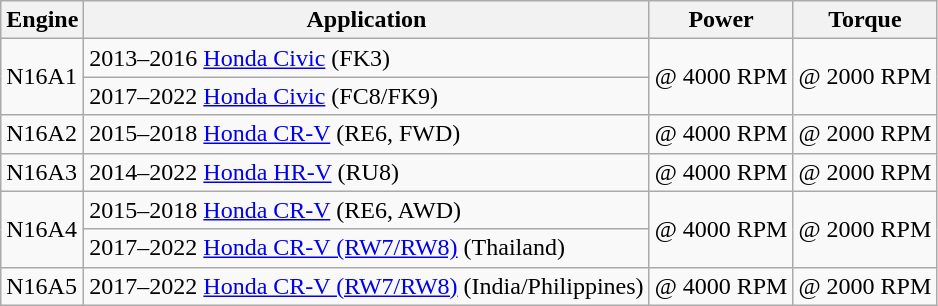<table class="wikitable">
<tr>
<th>Engine</th>
<th>Application</th>
<th>Power</th>
<th>Torque</th>
</tr>
<tr>
<td rowspan="2">N16A1</td>
<td>2013–2016 <a href='#'>Honda Civic</a> (FK3)</td>
<td rowspan="2"> @ 4000 RPM</td>
<td rowspan="2"> @ 2000 RPM</td>
</tr>
<tr>
<td>2017–2022 <a href='#'>Honda Civic</a> (FC8/FK9)</td>
</tr>
<tr>
<td>N16A2</td>
<td>2015–2018 <a href='#'>Honda CR-V</a>  (RE6, FWD)</td>
<td> @ 4000 RPM</td>
<td> @ 2000 RPM</td>
</tr>
<tr>
<td>N16A3</td>
<td>2014–2022 <a href='#'>Honda HR-V</a> (RU8)</td>
<td> @ 4000 RPM</td>
<td> @ 2000 RPM</td>
</tr>
<tr>
<td rowspan="2">N16A4</td>
<td>2015–2018 <a href='#'>Honda CR-V</a> (RE6, AWD)</td>
<td rowspan="2"> @ 4000 RPM</td>
<td rowspan="2"> @ 2000 RPM</td>
</tr>
<tr>
<td>2017–2022 <a href='#'>Honda CR-V (RW7/RW8)</a> (Thailand)</td>
</tr>
<tr>
<td>N16A5</td>
<td>2017–2022 <a href='#'>Honda CR-V (RW7/RW8)</a> (India/Philippines)</td>
<td> @ 4000 RPM</td>
<td> @ 2000 RPM</td>
</tr>
</table>
